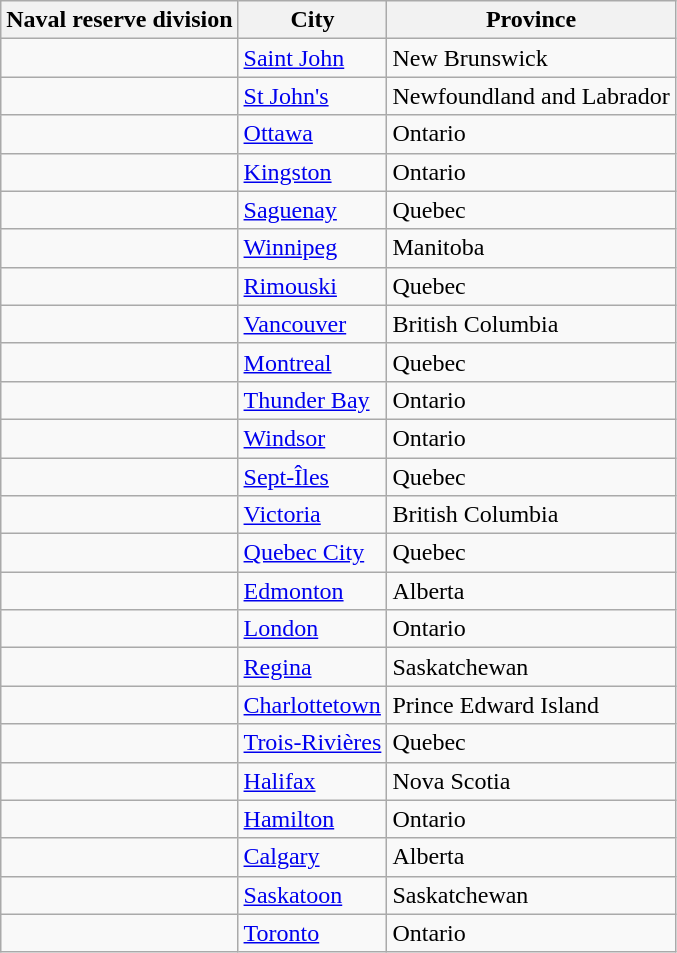<table class="wikitable sortable">
<tr>
<th>Naval reserve division</th>
<th>City</th>
<th>Province</th>
</tr>
<tr>
<td></td>
<td><a href='#'>Saint John</a></td>
<td>New Brunswick</td>
</tr>
<tr>
<td></td>
<td><a href='#'>St John's</a></td>
<td>Newfoundland and Labrador</td>
</tr>
<tr>
<td></td>
<td><a href='#'>Ottawa</a></td>
<td>Ontario</td>
</tr>
<tr>
<td></td>
<td><a href='#'>Kingston</a></td>
<td>Ontario</td>
</tr>
<tr>
<td></td>
<td><a href='#'>Saguenay</a></td>
<td>Quebec</td>
</tr>
<tr>
<td></td>
<td><a href='#'>Winnipeg</a></td>
<td>Manitoba</td>
</tr>
<tr>
<td></td>
<td><a href='#'>Rimouski</a></td>
<td>Quebec</td>
</tr>
<tr>
<td></td>
<td><a href='#'>Vancouver</a></td>
<td>British Columbia</td>
</tr>
<tr>
<td></td>
<td><a href='#'>Montreal</a></td>
<td>Quebec</td>
</tr>
<tr>
<td></td>
<td><a href='#'>Thunder Bay</a></td>
<td>Ontario</td>
</tr>
<tr>
<td></td>
<td><a href='#'>Windsor</a></td>
<td>Ontario</td>
</tr>
<tr>
<td></td>
<td><a href='#'>Sept-Îles</a></td>
<td>Quebec</td>
</tr>
<tr>
<td></td>
<td><a href='#'>Victoria</a></td>
<td>British Columbia</td>
</tr>
<tr>
<td></td>
<td><a href='#'>Quebec City</a></td>
<td>Quebec</td>
</tr>
<tr>
<td></td>
<td><a href='#'>Edmonton</a></td>
<td>Alberta</td>
</tr>
<tr>
<td></td>
<td><a href='#'>London</a></td>
<td>Ontario</td>
</tr>
<tr>
<td></td>
<td><a href='#'>Regina</a></td>
<td>Saskatchewan</td>
</tr>
<tr>
<td></td>
<td><a href='#'>Charlottetown</a></td>
<td>Prince Edward Island</td>
</tr>
<tr>
<td></td>
<td><a href='#'>Trois-Rivières</a></td>
<td>Quebec</td>
</tr>
<tr>
<td></td>
<td><a href='#'>Halifax</a></td>
<td>Nova Scotia</td>
</tr>
<tr>
<td></td>
<td><a href='#'>Hamilton</a></td>
<td>Ontario</td>
</tr>
<tr>
<td></td>
<td><a href='#'>Calgary</a></td>
<td>Alberta</td>
</tr>
<tr>
<td></td>
<td><a href='#'>Saskatoon</a></td>
<td>Saskatchewan</td>
</tr>
<tr>
<td></td>
<td><a href='#'>Toronto</a></td>
<td>Ontario</td>
</tr>
</table>
